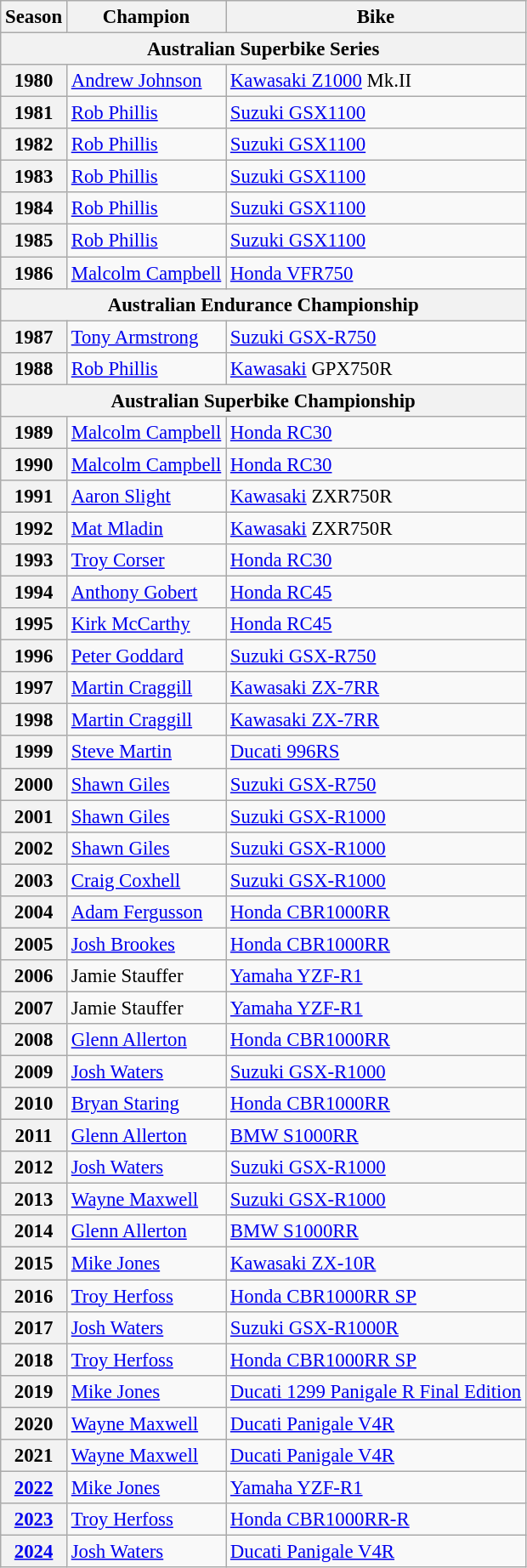<table class="wikitable" style="font-size: 95%;">
<tr>
<th>Season</th>
<th>Champion</th>
<th>Bike</th>
</tr>
<tr>
<th colspan=3 align=center>Australian Superbike Series</th>
</tr>
<tr>
<th>1980</th>
<td><a href='#'>Andrew Johnson</a></td>
<td><a href='#'>Kawasaki Z1000</a> Mk.II</td>
</tr>
<tr>
<th>1981</th>
<td><a href='#'>Rob Phillis</a></td>
<td><a href='#'>Suzuki GSX1100</a></td>
</tr>
<tr>
<th>1982</th>
<td><a href='#'>Rob Phillis</a></td>
<td><a href='#'>Suzuki GSX1100</a></td>
</tr>
<tr>
<th>1983</th>
<td><a href='#'>Rob Phillis</a></td>
<td><a href='#'>Suzuki GSX1100</a></td>
</tr>
<tr>
<th>1984</th>
<td><a href='#'>Rob Phillis</a></td>
<td><a href='#'>Suzuki GSX1100</a></td>
</tr>
<tr>
<th>1985</th>
<td><a href='#'>Rob Phillis</a></td>
<td><a href='#'>Suzuki GSX1100</a></td>
</tr>
<tr>
<th>1986</th>
<td><a href='#'>Malcolm Campbell</a></td>
<td><a href='#'>Honda VFR750</a></td>
</tr>
<tr>
<th colspan=3 align=center>Australian Endurance Championship</th>
</tr>
<tr>
<th>1987</th>
<td><a href='#'>Tony Armstrong</a></td>
<td><a href='#'>Suzuki GSX-R750</a></td>
</tr>
<tr>
<th>1988</th>
<td><a href='#'>Rob Phillis</a></td>
<td><a href='#'>Kawasaki</a> GPX750R</td>
</tr>
<tr>
<th colspan=3 align=center>Australian Superbike Championship</th>
</tr>
<tr>
<th>1989</th>
<td><a href='#'>Malcolm Campbell</a></td>
<td><a href='#'>Honda RC30</a></td>
</tr>
<tr>
<th>1990</th>
<td><a href='#'>Malcolm Campbell</a></td>
<td><a href='#'>Honda RC30</a></td>
</tr>
<tr>
<th>1991</th>
<td><a href='#'>Aaron Slight</a></td>
<td><a href='#'>Kawasaki</a> ZXR750R</td>
</tr>
<tr>
<th>1992</th>
<td><a href='#'>Mat Mladin</a></td>
<td><a href='#'>Kawasaki</a> ZXR750R</td>
</tr>
<tr>
<th>1993</th>
<td><a href='#'>Troy Corser</a></td>
<td><a href='#'>Honda RC30</a></td>
</tr>
<tr>
<th>1994</th>
<td><a href='#'>Anthony Gobert</a></td>
<td><a href='#'>Honda RC45</a></td>
</tr>
<tr>
<th>1995</th>
<td><a href='#'>Kirk McCarthy</a></td>
<td><a href='#'>Honda RC45</a></td>
</tr>
<tr>
<th>1996</th>
<td><a href='#'>Peter Goddard</a></td>
<td><a href='#'>Suzuki GSX-R750</a></td>
</tr>
<tr>
<th>1997</th>
<td><a href='#'>Martin Craggill</a></td>
<td><a href='#'>Kawasaki ZX-7RR</a></td>
</tr>
<tr>
<th>1998</th>
<td><a href='#'>Martin Craggill</a></td>
<td><a href='#'>Kawasaki ZX-7RR</a></td>
</tr>
<tr>
<th>1999</th>
<td><a href='#'>Steve Martin</a></td>
<td><a href='#'>Ducati 996RS</a></td>
</tr>
<tr>
<th>2000</th>
<td><a href='#'>Shawn Giles</a></td>
<td><a href='#'>Suzuki GSX-R750</a></td>
</tr>
<tr>
<th>2001</th>
<td><a href='#'>Shawn Giles</a></td>
<td><a href='#'>Suzuki GSX-R1000</a></td>
</tr>
<tr>
<th>2002</th>
<td><a href='#'>Shawn Giles</a></td>
<td><a href='#'>Suzuki GSX-R1000</a></td>
</tr>
<tr>
<th>2003</th>
<td><a href='#'>Craig Coxhell</a></td>
<td><a href='#'>Suzuki GSX-R1000</a></td>
</tr>
<tr>
<th>2004</th>
<td><a href='#'>Adam Fergusson</a></td>
<td><a href='#'>Honda CBR1000RR</a></td>
</tr>
<tr>
<th>2005</th>
<td><a href='#'>Josh Brookes</a></td>
<td><a href='#'>Honda CBR1000RR</a></td>
</tr>
<tr>
<th>2006</th>
<td>Jamie Stauffer</td>
<td><a href='#'>Yamaha YZF-R1</a></td>
</tr>
<tr>
<th>2007</th>
<td>Jamie Stauffer</td>
<td><a href='#'>Yamaha YZF-R1</a></td>
</tr>
<tr>
<th>2008</th>
<td><a href='#'>Glenn Allerton</a></td>
<td><a href='#'>Honda CBR1000RR</a></td>
</tr>
<tr>
<th>2009</th>
<td><a href='#'>Josh Waters</a></td>
<td><a href='#'>Suzuki GSX-R1000</a></td>
</tr>
<tr>
<th>2010</th>
<td><a href='#'>Bryan Staring</a></td>
<td><a href='#'>Honda CBR1000RR</a></td>
</tr>
<tr>
<th>2011</th>
<td><a href='#'>Glenn Allerton</a></td>
<td><a href='#'>BMW S1000RR</a></td>
</tr>
<tr>
<th>2012</th>
<td><a href='#'>Josh Waters</a></td>
<td><a href='#'>Suzuki GSX-R1000</a></td>
</tr>
<tr>
<th>2013</th>
<td><a href='#'>Wayne Maxwell</a></td>
<td><a href='#'>Suzuki GSX-R1000</a></td>
</tr>
<tr>
<th>2014</th>
<td><a href='#'>Glenn Allerton</a></td>
<td><a href='#'>BMW S1000RR</a></td>
</tr>
<tr>
<th>2015</th>
<td><a href='#'>Mike Jones</a></td>
<td><a href='#'>Kawasaki ZX-10R</a></td>
</tr>
<tr>
<th>2016</th>
<td><a href='#'>Troy Herfoss</a></td>
<td><a href='#'>Honda CBR1000RR SP</a></td>
</tr>
<tr>
<th>2017</th>
<td><a href='#'>Josh Waters</a></td>
<td><a href='#'>Suzuki GSX-R1000R</a></td>
</tr>
<tr>
<th>2018</th>
<td><a href='#'>Troy Herfoss</a></td>
<td><a href='#'>Honda CBR1000RR SP</a></td>
</tr>
<tr>
<th>2019</th>
<td><a href='#'>Mike Jones</a></td>
<td><a href='#'>Ducati 1299 Panigale R Final Edition</a></td>
</tr>
<tr>
<th>2020</th>
<td><a href='#'>Wayne Maxwell</a></td>
<td><a href='#'>Ducati Panigale V4R</a></td>
</tr>
<tr>
<th>2021</th>
<td><a href='#'>Wayne Maxwell</a></td>
<td><a href='#'>Ducati Panigale V4R</a></td>
</tr>
<tr>
<th><a href='#'>2022</a></th>
<td><a href='#'>Mike Jones</a></td>
<td><a href='#'>Yamaha YZF-R1</a></td>
</tr>
<tr>
<th><a href='#'>2023</a></th>
<td><a href='#'>Troy Herfoss</a></td>
<td><a href='#'>Honda CBR1000RR-R</a></td>
</tr>
<tr>
<th><a href='#'>2024</a></th>
<td><a href='#'>Josh Waters</a></td>
<td><a href='#'>Ducati Panigale V4R</a></td>
</tr>
</table>
